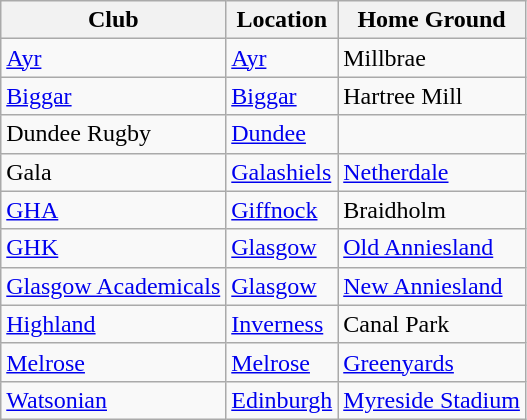<table class="wikitable sortable">
<tr>
<th>Club</th>
<th>Location</th>
<th>Home Ground</th>
</tr>
<tr>
<td><a href='#'>Ayr</a></td>
<td><a href='#'>Ayr</a></td>
<td>Millbrae</td>
</tr>
<tr>
<td><a href='#'>Biggar</a></td>
<td><a href='#'>Biggar</a></td>
<td>Hartree Mill</td>
</tr>
<tr>
<td>Dundee Rugby</td>
<td><a href='#'>Dundee</a></td>
<td></td>
</tr>
<tr>
<td>Gala</td>
<td><a href='#'>Galashiels</a></td>
<td><a href='#'>Netherdale</a></td>
</tr>
<tr>
<td><a href='#'>GHA</a></td>
<td><a href='#'>Giffnock</a></td>
<td>Braidholm</td>
</tr>
<tr>
<td><a href='#'>GHK</a></td>
<td><a href='#'>Glasgow</a></td>
<td><a href='#'>Old Anniesland</a></td>
</tr>
<tr>
<td><a href='#'>Glasgow Academicals</a></td>
<td><a href='#'>Glasgow</a></td>
<td><a href='#'>New Anniesland</a></td>
</tr>
<tr>
<td><a href='#'>Highland</a></td>
<td><a href='#'>Inverness</a></td>
<td>Canal Park</td>
</tr>
<tr>
<td><a href='#'>Melrose</a></td>
<td><a href='#'>Melrose</a></td>
<td><a href='#'>Greenyards</a></td>
</tr>
<tr>
<td><a href='#'>Watsonian</a></td>
<td><a href='#'>Edinburgh</a></td>
<td><a href='#'>Myreside Stadium</a></td>
</tr>
</table>
